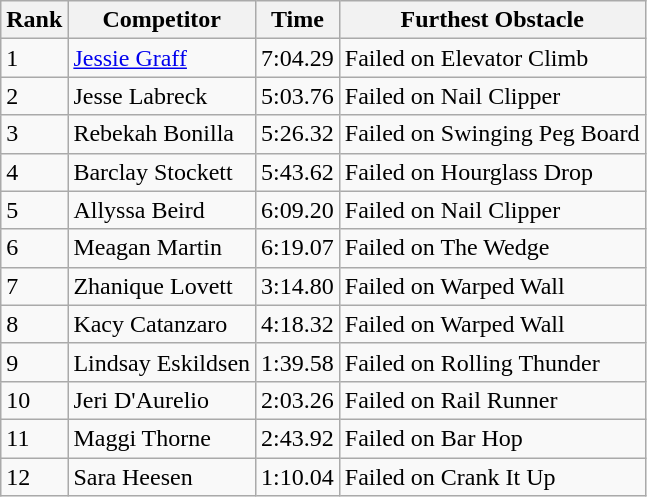<table class="wikitable sortable mw-collapsible">
<tr>
<th>Rank</th>
<th>Competitor</th>
<th>Time</th>
<th>Furthest Obstacle</th>
</tr>
<tr>
<td>1</td>
<td><a href='#'>Jessie Graff</a></td>
<td>7:04.29</td>
<td>Failed on Elevator Climb</td>
</tr>
<tr>
<td>2</td>
<td>Jesse Labreck</td>
<td>5:03.76</td>
<td>Failed on Nail Clipper</td>
</tr>
<tr>
<td>3</td>
<td>Rebekah Bonilla</td>
<td>5:26.32</td>
<td>Failed on Swinging Peg Board</td>
</tr>
<tr>
<td>4</td>
<td>Barclay Stockett</td>
<td>5:43.62</td>
<td>Failed on Hourglass Drop</td>
</tr>
<tr>
<td>5</td>
<td>Allyssa Beird</td>
<td>6:09.20</td>
<td>Failed on Nail Clipper</td>
</tr>
<tr>
<td>6</td>
<td>Meagan Martin</td>
<td>6:19.07</td>
<td>Failed on The Wedge</td>
</tr>
<tr>
<td>7</td>
<td>Zhanique Lovett</td>
<td>3:14.80</td>
<td>Failed on Warped Wall</td>
</tr>
<tr>
<td>8</td>
<td>Kacy Catanzaro</td>
<td>4:18.32</td>
<td>Failed on Warped Wall</td>
</tr>
<tr>
<td>9</td>
<td>Lindsay Eskildsen</td>
<td>1:39.58</td>
<td>Failed on Rolling Thunder</td>
</tr>
<tr>
<td>10</td>
<td>Jeri D'Aurelio</td>
<td>2:03.26</td>
<td>Failed on Rail Runner</td>
</tr>
<tr>
<td>11</td>
<td>Maggi Thorne</td>
<td>2:43.92</td>
<td>Failed on Bar Hop</td>
</tr>
<tr>
<td>12</td>
<td>Sara Heesen</td>
<td>1:10.04</td>
<td>Failed on Crank It Up</td>
</tr>
</table>
